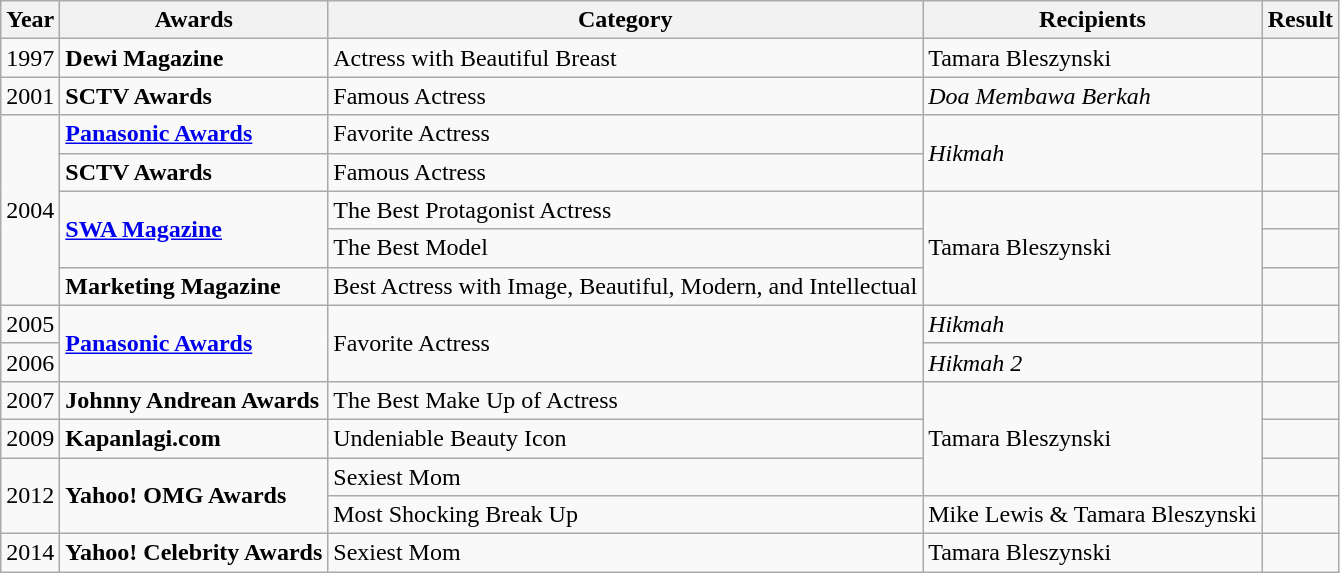<table class="wikitable">
<tr>
<th>Year</th>
<th>Awards</th>
<th>Category</th>
<th>Recipients</th>
<th>Result</th>
</tr>
<tr>
<td>1997</td>
<td><strong>Dewi Magazine</strong></td>
<td>Actress with Beautiful Breast</td>
<td>Tamara Bleszynski</td>
<td></td>
</tr>
<tr>
<td>2001</td>
<td><strong>SCTV Awards</strong></td>
<td>Famous Actress</td>
<td><em>Doa Membawa Berkah</em></td>
<td></td>
</tr>
<tr>
<td rowspan= "5">2004</td>
<td><strong><a href='#'>Panasonic Awards</a></strong></td>
<td>Favorite Actress</td>
<td rowspan= "2"><em>Hikmah</em></td>
<td></td>
</tr>
<tr>
<td><strong>SCTV Awards</strong></td>
<td>Famous Actress</td>
<td></td>
</tr>
<tr>
<td rowspan= "2"><strong><a href='#'>SWA Magazine</a></strong></td>
<td>The Best Protagonist Actress</td>
<td rowspan= "3">Tamara Bleszynski</td>
<td></td>
</tr>
<tr>
<td>The Best Model</td>
<td></td>
</tr>
<tr>
<td><strong>Marketing Magazine</strong></td>
<td>Best Actress with Image, Beautiful, Modern, and Intellectual</td>
<td></td>
</tr>
<tr>
<td>2005</td>
<td rowspan= "2"><strong><a href='#'>Panasonic Awards</a></strong></td>
<td rowspan= "2">Favorite Actress</td>
<td><em>Hikmah</em></td>
<td></td>
</tr>
<tr>
<td>2006</td>
<td><em>Hikmah 2</em></td>
<td></td>
</tr>
<tr>
<td>2007</td>
<td><strong>Johnny Andrean Awards</strong></td>
<td>The Best Make Up of Actress</td>
<td rowspan= "3">Tamara Bleszynski</td>
<td></td>
</tr>
<tr>
<td>2009</td>
<td><strong>Kapanlagi.com</strong></td>
<td>Undeniable Beauty Icon</td>
<td></td>
</tr>
<tr>
<td rowspan= "2">2012</td>
<td rowspan= "2"><strong>Yahoo! OMG Awards</strong></td>
<td>Sexiest Mom</td>
<td></td>
</tr>
<tr>
<td>Most Shocking Break Up</td>
<td>Mike Lewis & Tamara Bleszynski</td>
<td></td>
</tr>
<tr>
<td>2014</td>
<td><strong>Yahoo! Celebrity Awards</strong></td>
<td>Sexiest Mom</td>
<td>Tamara Bleszynski</td>
<td></td>
</tr>
</table>
